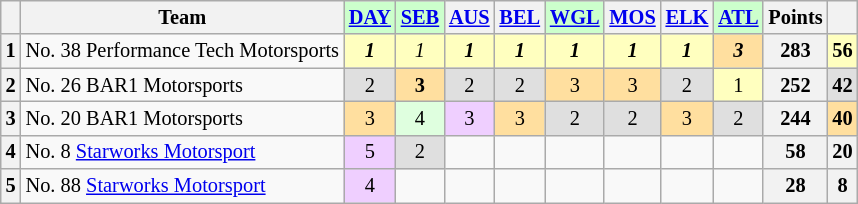<table class="wikitable" style="font-size:85%; text-align:center">
<tr style="background:#f9f9f9; vertical-align:top;">
<th valign=middle></th>
<th valign=middle>Team</th>
<td style="background:#ccffcc;"><strong><a href='#'>DAY</a></strong></td>
<td style="background:#ccffcc;"><strong><a href='#'>SEB</a></strong></td>
<th><a href='#'>AUS</a></th>
<th><a href='#'>BEL</a></th>
<td style="background:#ccffcc;"><strong><a href='#'>WGL</a></strong></td>
<th><a href='#'>MOS</a></th>
<th><a href='#'>ELK</a></th>
<td style="background:#ccffcc;"><strong><a href='#'>ATL</a></strong></td>
<th valign=middle>Points</th>
<th valign=middle></th>
</tr>
<tr>
<th>1</th>
<td align=left>No. 38 Performance Tech Motorsports</td>
<td style="background:#ffffbf;"><strong><em>1</em></strong></td>
<td style="background:#ffffbf;"><em>1</em></td>
<td style="background:#ffffbf;"><strong><em>1</em></strong></td>
<td style="background:#ffffbf;"><strong><em>1</em></strong></td>
<td style="background:#ffffbf;"><strong><em>1</em></strong></td>
<td style="background:#ffffbf;"><strong><em>1</em></strong></td>
<td style="background:#ffffbf;"><strong><em>1</em></strong></td>
<td style="background:#ffdf9f;"><strong><em>3</em></strong></td>
<th>283</th>
<td style="background:#ffffbf;"><strong>56</strong></td>
</tr>
<tr>
<th>2</th>
<td align=left>No. 26 BAR1 Motorsports</td>
<td style="background:#dfdfdf;">2</td>
<td style="background:#ffdf9f;"><strong>3</strong></td>
<td style="background:#dfdfdf;">2</td>
<td style="background:#dfdfdf;">2</td>
<td style="background:#ffdf9f;">3</td>
<td style="background:#ffdf9f;">3</td>
<td style="background:#dfdfdf;">2</td>
<td style="background:#ffffbf;">1</td>
<th>252</th>
<td style="background:#dfdfdf;"><strong>42</strong></td>
</tr>
<tr>
<th>3</th>
<td align=left>No. 20 BAR1 Motorsports</td>
<td style="background:#ffdf9f;">3</td>
<td style="background:#dfffdf;">4</td>
<td style="background:#efcfff;">3</td>
<td style="background:#ffdf9f;">3</td>
<td style="background:#dfdfdf;">2</td>
<td style="background:#dfdfdf;">2</td>
<td style="background:#ffdf9f;">3</td>
<td style="background:#dfdfdf;">2</td>
<th>244</th>
<td style="background:#ffdf9f;"><strong>40</strong></td>
</tr>
<tr>
<th>4</th>
<td align=left>No. 8 <a href='#'>Starworks Motorsport</a></td>
<td style="background:#efcfff;">5</td>
<td style="background:#dfdfdf;">2</td>
<td></td>
<td></td>
<td></td>
<td></td>
<td></td>
<td></td>
<th>58</th>
<th>20</th>
</tr>
<tr>
<th>5</th>
<td align=left>No. 88 <a href='#'>Starworks Motorsport</a></td>
<td style="background:#efcfff;">4</td>
<td></td>
<td></td>
<td></td>
<td></td>
<td></td>
<td></td>
<td></td>
<th>28</th>
<th>8</th>
</tr>
</table>
